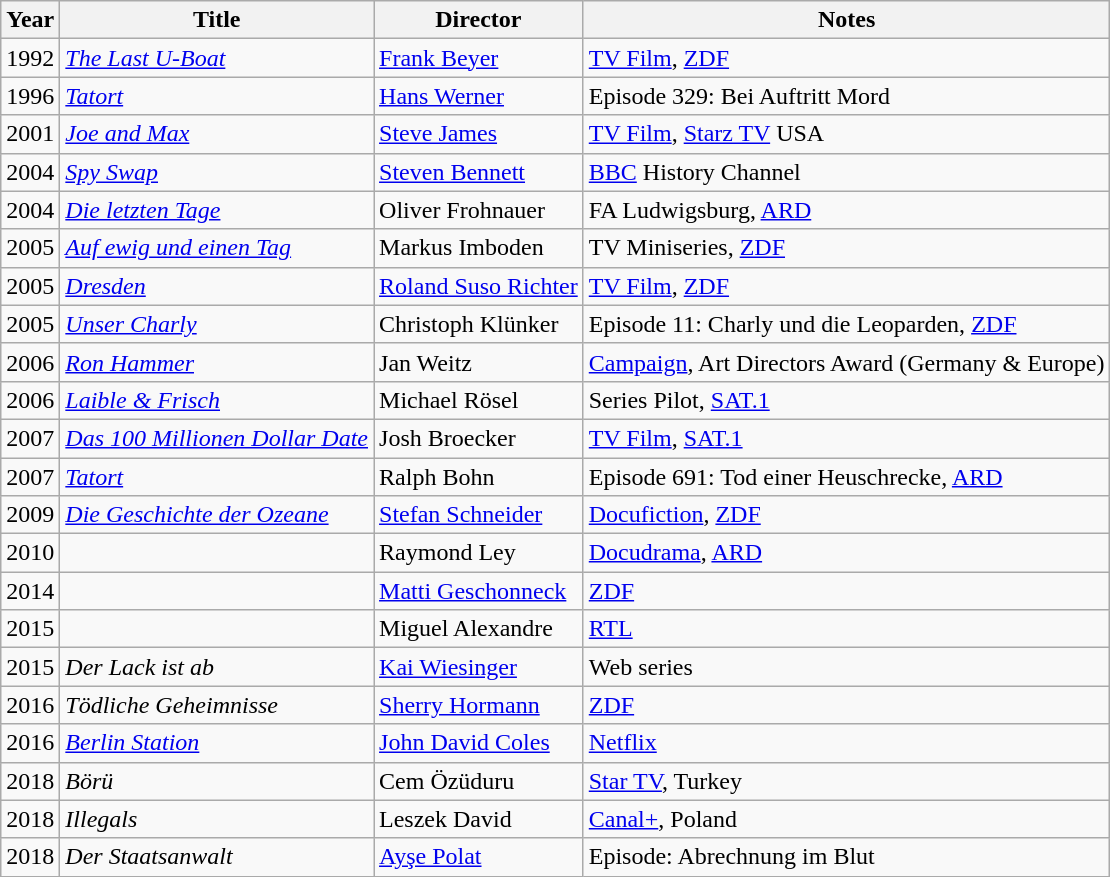<table class="wikitable sortable">
<tr>
<th>Year</th>
<th>Title</th>
<th>Director</th>
<th>Notes</th>
</tr>
<tr>
<td>1992</td>
<td><em><a href='#'>The Last U-Boat</a></em></td>
<td><a href='#'>Frank Beyer</a></td>
<td><a href='#'>TV Film</a>, <a href='#'>ZDF</a></td>
</tr>
<tr>
<td>1996</td>
<td><em><a href='#'>Tatort</a></em></td>
<td><a href='#'>Hans Werner</a></td>
<td>Episode 329: Bei Auftritt Mord</td>
</tr>
<tr>
<td>2001</td>
<td><em><a href='#'>Joe and Max</a></em></td>
<td><a href='#'>Steve James</a></td>
<td><a href='#'>TV Film</a>, <a href='#'>Starz TV</a> USA</td>
</tr>
<tr>
<td>2004</td>
<td><em><a href='#'>Spy Swap</a></em></td>
<td><a href='#'>Steven Bennett</a></td>
<td><a href='#'>BBC</a> History Channel</td>
</tr>
<tr>
<td>2004</td>
<td><em><a href='#'>Die letzten Tage</a></em></td>
<td>Oliver Frohnauer</td>
<td>FA Ludwigsburg, <a href='#'>ARD</a></td>
</tr>
<tr>
<td>2005</td>
<td><em><a href='#'>Auf ewig und einen Tag</a></em></td>
<td>Markus Imboden</td>
<td>TV Miniseries, <a href='#'>ZDF</a></td>
</tr>
<tr>
<td>2005</td>
<td><em><a href='#'>Dresden</a></em></td>
<td><a href='#'>Roland Suso Richter</a></td>
<td><a href='#'>TV Film</a>, <a href='#'>ZDF</a></td>
</tr>
<tr>
<td>2005</td>
<td><em><a href='#'>Unser Charly</a></em></td>
<td>Christoph Klünker</td>
<td>Episode 11: Charly und die Leoparden, <a href='#'>ZDF</a></td>
</tr>
<tr>
<td>2006</td>
<td><em><a href='#'>Ron Hammer</a></em></td>
<td>Jan Weitz</td>
<td><a href='#'>Campaign</a>, Art Directors Award (Germany & Europe)</td>
</tr>
<tr>
<td>2006</td>
<td><em><a href='#'>Laible & Frisch</a></em></td>
<td>Michael Rösel</td>
<td>Series Pilot, <a href='#'>SAT.1</a></td>
</tr>
<tr>
<td>2007</td>
<td><em><a href='#'>Das 100 Millionen Dollar Date</a></em></td>
<td>Josh Broecker</td>
<td><a href='#'>TV Film</a>, <a href='#'>SAT.1</a></td>
</tr>
<tr>
<td>2007</td>
<td><em><a href='#'>Tatort</a></em></td>
<td>Ralph Bohn</td>
<td>Episode 691: Tod einer Heuschrecke, <a href='#'>ARD</a></td>
</tr>
<tr>
<td>2009</td>
<td><em><a href='#'>Die Geschichte der Ozeane</a></em></td>
<td><a href='#'>Stefan Schneider</a></td>
<td><a href='#'>Docufiction</a>, <a href='#'>ZDF</a></td>
</tr>
<tr>
<td>2010</td>
<td><em></em></td>
<td>Raymond Ley</td>
<td><a href='#'>Docudrama</a>, <a href='#'>ARD</a></td>
</tr>
<tr>
<td>2014</td>
<td><em></em></td>
<td><a href='#'>Matti Geschonneck</a></td>
<td><a href='#'>ZDF</a></td>
</tr>
<tr>
<td>2015</td>
<td><em></em></td>
<td>Miguel Alexandre</td>
<td><a href='#'>RTL</a></td>
</tr>
<tr>
<td>2015</td>
<td><em>Der Lack ist ab</em></td>
<td><a href='#'>Kai Wiesinger</a></td>
<td>Web series</td>
</tr>
<tr>
<td>2016</td>
<td><em>Tödliche Geheimnisse</em></td>
<td><a href='#'>Sherry Hormann</a></td>
<td><a href='#'>ZDF</a></td>
</tr>
<tr>
<td>2016</td>
<td><a href='#'><em>Berlin Station</em></a></td>
<td><a href='#'>John David Coles</a></td>
<td><a href='#'>Netflix</a></td>
</tr>
<tr>
<td>2018</td>
<td><em>Börü</em></td>
<td>Cem Özüduru</td>
<td><a href='#'>Star TV</a>, Turkey</td>
</tr>
<tr>
<td>2018</td>
<td><em>Illegals</em></td>
<td>Leszek David</td>
<td><a href='#'>Canal+</a>, Poland</td>
</tr>
<tr>
<td>2018</td>
<td><em>Der Staatsanwalt</em></td>
<td><a href='#'>Ayşe Polat</a></td>
<td>Episode: Abrechnung im Blut</td>
</tr>
</table>
